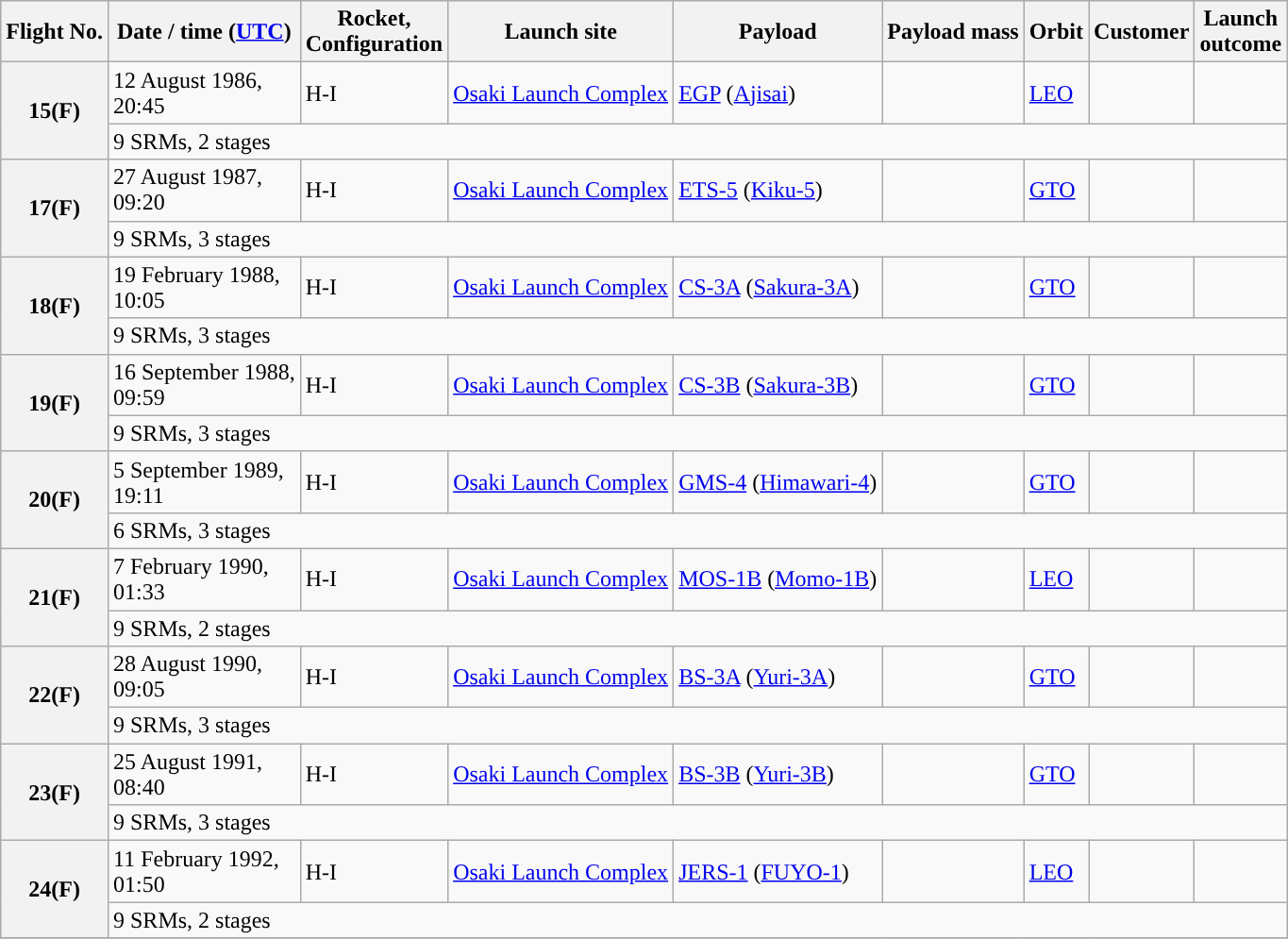<table class="wikitable plainrowheaders">
<tr>
<th scope="col">Flight No.</th>
<th scope="col">Date / time (<a href='#'>UTC</a>)</th>
<th scope="col">Rocket, <br> Configuration</th>
<th scope="col">Launch site</th>
<th scope="col">Payload</th>
<th scope="col">Payload mass</th>
<th scope="col">Orbit</th>
<th scope="col">Customer</th>
<th scope="col">Launch <br> outcome</th>
</tr>
<tr>
<th scope="row" rowspan=2 style="text-align:center;">15(F)</th>
<td>12 August 1986,<br>20:45</td>
<td>H-I</td>
<td><a href='#'>Osaki Launch Complex</a></td>
<td><a href='#'>EGP</a> (<a href='#'>Ajisai</a>)</td>
<td></td>
<td><a href='#'>LEO</a></td>
<td></td>
<td></td>
</tr>
<tr>
<td colspan="8">9 SRMs, 2 stages</td>
</tr>
<tr>
<th scope="row" rowspan=2 style="text-align:center;">17(F)</th>
<td>27 August 1987,<br>09:20</td>
<td>H-I</td>
<td><a href='#'>Osaki Launch Complex</a></td>
<td><a href='#'>ETS-5</a> (<a href='#'>Kiku-5</a>)</td>
<td></td>
<td><a href='#'>GTO</a></td>
<td></td>
<td></td>
</tr>
<tr>
<td colspan="8">9 SRMs, 3 stages</td>
</tr>
<tr>
<th scope="row" rowspan=2 style="text-align:center;">18(F)</th>
<td>19 February 1988,<br>10:05</td>
<td>H-I</td>
<td><a href='#'>Osaki Launch Complex</a></td>
<td><a href='#'>CS-3A</a> (<a href='#'>Sakura-3A</a>)</td>
<td></td>
<td><a href='#'>GTO</a></td>
<td></td>
<td></td>
</tr>
<tr>
<td colspan="8">9 SRMs, 3 stages</td>
</tr>
<tr>
<th scope="row" rowspan=2 style="text-align:center;">19(F)</th>
<td>16 September 1988,<br>09:59</td>
<td>H-I</td>
<td><a href='#'>Osaki Launch Complex</a></td>
<td><a href='#'>CS-3B</a> (<a href='#'>Sakura-3B</a>)</td>
<td></td>
<td><a href='#'>GTO</a></td>
<td></td>
<td></td>
</tr>
<tr>
<td colspan="8">9 SRMs, 3 stages</td>
</tr>
<tr>
<th scope="row" rowspan=2 style="text-align:center;">20(F)</th>
<td>5 September 1989,<br>19:11</td>
<td>H-I</td>
<td><a href='#'>Osaki Launch Complex</a></td>
<td><a href='#'>GMS-4</a> (<a href='#'>Himawari-4</a>)</td>
<td></td>
<td><a href='#'>GTO</a></td>
<td></td>
<td></td>
</tr>
<tr>
<td colspan="8">6 SRMs, 3 stages</td>
</tr>
<tr>
<th scope="row" rowspan=2 style="text-align:center;">21(F)</th>
<td>7 February 1990,<br>01:33</td>
<td>H-I</td>
<td><a href='#'>Osaki Launch Complex</a></td>
<td><a href='#'>MOS-1B</a> (<a href='#'>Momo-1B</a>)</td>
<td></td>
<td><a href='#'>LEO</a></td>
<td></td>
<td></td>
</tr>
<tr>
<td colspan="8">9 SRMs, 2 stages</td>
</tr>
<tr>
<th scope="row" rowspan=2 style="text-align:center;">22(F)</th>
<td>28 August 1990,<br>09:05</td>
<td>H-I</td>
<td><a href='#'>Osaki Launch Complex</a></td>
<td><a href='#'>BS-3A</a> (<a href='#'>Yuri-3A</a>)</td>
<td></td>
<td><a href='#'>GTO</a></td>
<td></td>
<td></td>
</tr>
<tr>
<td colspan="8">9 SRMs, 3 stages</td>
</tr>
<tr>
<th scope="row" rowspan=2 style="text-align:center;">23(F)</th>
<td>25 August 1991,<br>08:40</td>
<td>H-I</td>
<td><a href='#'>Osaki Launch Complex</a></td>
<td><a href='#'>BS-3B</a> (<a href='#'>Yuri-3B</a>)</td>
<td></td>
<td><a href='#'>GTO</a></td>
<td></td>
<td></td>
</tr>
<tr>
<td colspan="8">9 SRMs, 3 stages</td>
</tr>
<tr>
<th scope="row" rowspan=2 style="text-align:center;">24(F)</th>
<td>11 February 1992,<br>01:50</td>
<td>H-I</td>
<td><a href='#'>Osaki Launch Complex</a></td>
<td><a href='#'>JERS-1</a> (<a href='#'>FUYO-1</a>)</td>
<td></td>
<td><a href='#'>LEO</a></td>
<td></td>
<td></td>
</tr>
<tr>
<td colspan="8">9 SRMs, 2 stages</td>
</tr>
<tr>
</tr>
</table>
